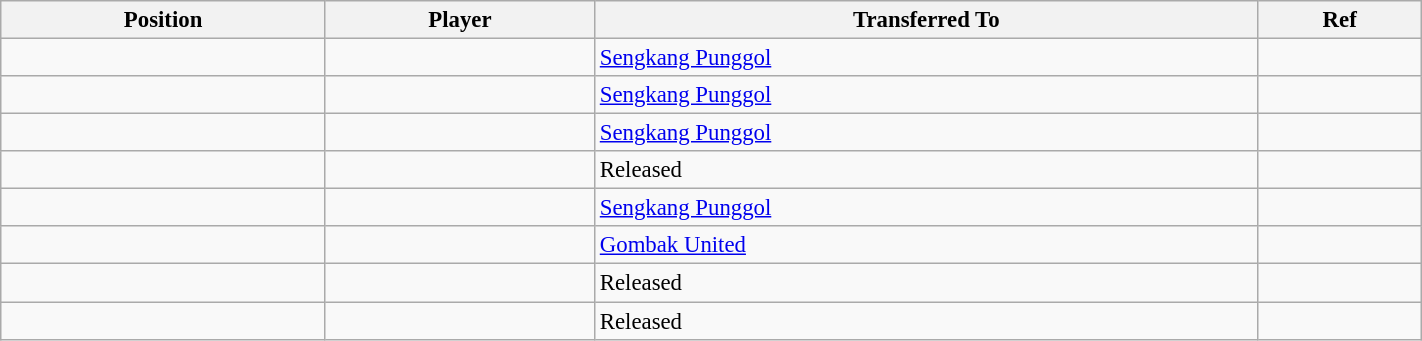<table class="wikitable sortable" style="width:75%; text-align:center; font-size:95%; text-align:left;">
<tr>
<th><strong>Position</strong></th>
<th><strong>Player</strong></th>
<th><strong>Transferred To</strong></th>
<th><strong>Ref</strong></th>
</tr>
<tr>
<td></td>
<td></td>
<td> <a href='#'>Sengkang Punggol</a></td>
<td></td>
</tr>
<tr>
<td></td>
<td></td>
<td> <a href='#'>Sengkang Punggol</a></td>
<td></td>
</tr>
<tr>
<td></td>
<td></td>
<td> <a href='#'>Sengkang Punggol</a></td>
<td></td>
</tr>
<tr>
<td></td>
<td></td>
<td>Released</td>
<td></td>
</tr>
<tr>
<td></td>
<td></td>
<td> <a href='#'>Sengkang Punggol</a></td>
<td></td>
</tr>
<tr>
<td></td>
<td></td>
<td> <a href='#'>Gombak United</a></td>
<td></td>
</tr>
<tr>
<td></td>
<td></td>
<td>Released</td>
<td></td>
</tr>
<tr>
<td></td>
<td></td>
<td>Released</td>
<td></td>
</tr>
</table>
